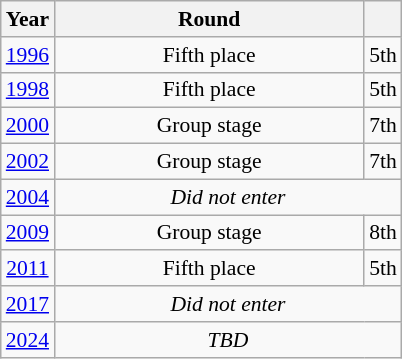<table class="wikitable" style="text-align: center; font-size:90%">
<tr>
<th>Year</th>
<th style="width:200px">Round</th>
<th></th>
</tr>
<tr>
<td><a href='#'>1996</a></td>
<td>Fifth place</td>
<td>5th</td>
</tr>
<tr>
<td><a href='#'>1998</a></td>
<td>Fifth place</td>
<td>5th</td>
</tr>
<tr>
<td><a href='#'>2000</a></td>
<td>Group stage</td>
<td>7th</td>
</tr>
<tr>
<td><a href='#'>2002</a></td>
<td>Group stage</td>
<td>7th</td>
</tr>
<tr>
<td><a href='#'>2004</a></td>
<td colspan="2"><em>Did not enter</em></td>
</tr>
<tr>
<td><a href='#'>2009</a></td>
<td>Group stage</td>
<td>8th</td>
</tr>
<tr>
<td><a href='#'>2011</a></td>
<td>Fifth place</td>
<td>5th</td>
</tr>
<tr>
<td><a href='#'>2017</a></td>
<td colspan="2"><em>Did not enter</em></td>
</tr>
<tr>
<td><a href='#'>2024</a></td>
<td colspan="2"><em>TBD</em></td>
</tr>
</table>
